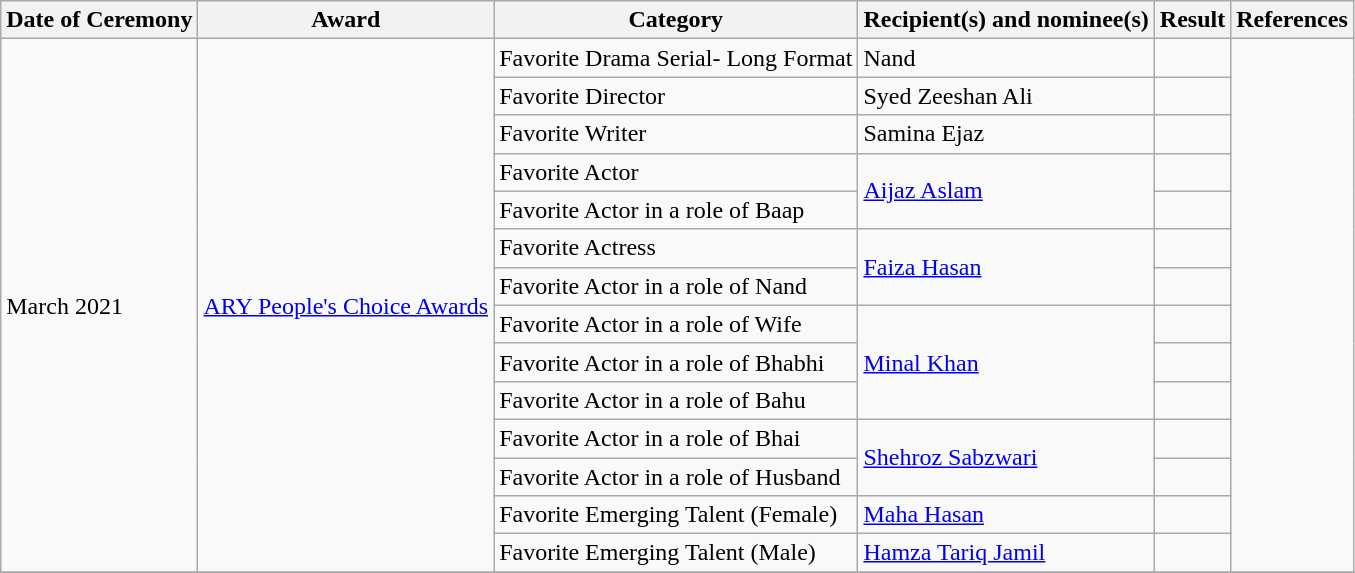<table class="wikitable sortable">
<tr>
<th>Date of Ceremony</th>
<th>Award</th>
<th>Category</th>
<th>Recipient(s) and nominee(s)</th>
<th>Result</th>
<th>References</th>
</tr>
<tr>
<td rowspan="14">March 2021</td>
<td rowspan="14"><a href='#'>ARY People's Choice Awards</a></td>
<td>Favorite Drama Serial- Long Format</td>
<td>Nand</td>
<td></td>
<td rowspan="14"></td>
</tr>
<tr>
<td>Favorite Director</td>
<td>Syed Zeeshan Ali</td>
<td></td>
</tr>
<tr>
<td>Favorite Writer</td>
<td>Samina Ejaz</td>
<td></td>
</tr>
<tr>
<td>Favorite Actor</td>
<td rowspan=2><a href='#'>Aijaz Aslam</a></td>
<td></td>
</tr>
<tr>
<td>Favorite Actor in a role of Baap</td>
<td></td>
</tr>
<tr>
<td>Favorite Actress</td>
<td rowspan=2><a href='#'>Faiza Hasan</a></td>
<td></td>
</tr>
<tr>
<td>Favorite Actor in a role of Nand</td>
<td></td>
</tr>
<tr>
<td>Favorite Actor in a role of Wife</td>
<td rowspan=3><a href='#'>Minal Khan</a></td>
<td></td>
</tr>
<tr>
<td>Favorite Actor in a role of Bhabhi</td>
<td></td>
</tr>
<tr>
<td>Favorite Actor in a role of Bahu</td>
<td></td>
</tr>
<tr>
<td>Favorite Actor in a role of Bhai</td>
<td rowspan=2><a href='#'>Shehroz Sabzwari</a></td>
<td></td>
</tr>
<tr>
<td>Favorite Actor in a role of Husband</td>
<td></td>
</tr>
<tr>
<td>Favorite Emerging Talent (Female)</td>
<td><a href='#'>Maha Hasan</a></td>
<td></td>
</tr>
<tr>
<td>Favorite Emerging Talent (Male)</td>
<td><a href='#'>Hamza Tariq Jamil</a></td>
<td></td>
</tr>
<tr>
</tr>
</table>
